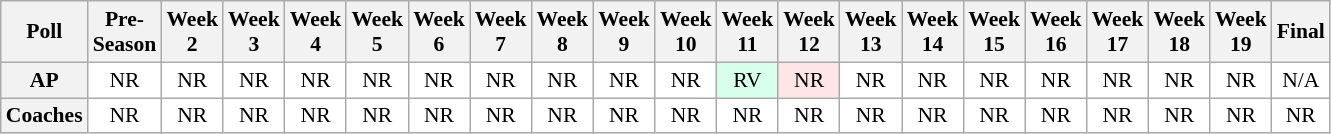<table class="wikitable" style="white-space:nowrap;font-size:90%">
<tr>
<th>Poll</th>
<th>Pre-<br>Season</th>
<th>Week<br>2</th>
<th>Week<br>3</th>
<th>Week<br>4</th>
<th>Week<br>5</th>
<th>Week<br>6</th>
<th>Week<br>7</th>
<th>Week<br>8</th>
<th>Week<br>9</th>
<th>Week<br>10</th>
<th>Week<br>11</th>
<th>Week<br>12</th>
<th>Week<br>13</th>
<th>Week<br>14</th>
<th>Week<br>15</th>
<th>Week<br>16</th>
<th>Week<br>17</th>
<th>Week<br>18</th>
<th>Week<br>19</th>
<th>Final</th>
</tr>
<tr style="text-align:center;">
<th>AP</th>
<td style="background:#FFFFFF;">NR</td>
<td style="background:#FFFFFF;">NR</td>
<td style="background:#FFFFFF;">NR</td>
<td style="background:#FFFFFF;">NR</td>
<td style="background:#FFFFFF;">NR</td>
<td style="background:#FFFFFF;">NR</td>
<td style="background:#FFFFFF;">NR</td>
<td style="background:#FFFFFF;">NR</td>
<td style="background:#FFFFFF;">NR</td>
<td style="background:#FFFFFF;">NR</td>
<td style="background:#D8FFEB;">RV</td>
<td style="background:#FFE6E6;">NR</td>
<td style="background:#FFFFFF;">NR</td>
<td style="background:#FFFFFF;">NR</td>
<td style="background:#FFFFFF;">NR</td>
<td style="background:#FFFFFF;">NR</td>
<td style="background:#FFFFFF;">NR</td>
<td style="background:#FFFFFF;">NR</td>
<td style="background:#FFFFFF;">NR</td>
<td style="background:#FFFFFF;">N/A</td>
</tr>
<tr style="text-align:center;">
<th>Coaches</th>
<td style="background:#FFFFFF;">NR</td>
<td style="background:#FFFFFF;">NR</td>
<td style="background:#FFFFFF;">NR</td>
<td style="background:#FFFFFF;">NR</td>
<td style="background:#FFFFFF;">NR</td>
<td style="background:#FFFFFF;">NR</td>
<td style="background:#FFFFFF;">NR</td>
<td style="background:#FFFFFF;">NR</td>
<td style="background:#FFFFFF;">NR</td>
<td style="background:#FFFFFF;">NR</td>
<td style="background:#FFFFFF;">NR</td>
<td style="background:#FFFFFF;">NR</td>
<td style="background:#FFFFFF;">NR</td>
<td style="background:#FFFFFF;">NR</td>
<td style="background:#FFFFFF;">NR</td>
<td style="background:#FFFFFF;">NR</td>
<td style="background:#FFFFFF;">NR</td>
<td style="background:#FFFFFF;">NR</td>
<td style="background:#FFFFFF;">NR</td>
<td style="background:#FFFFFF;">NR</td>
</tr>
</table>
